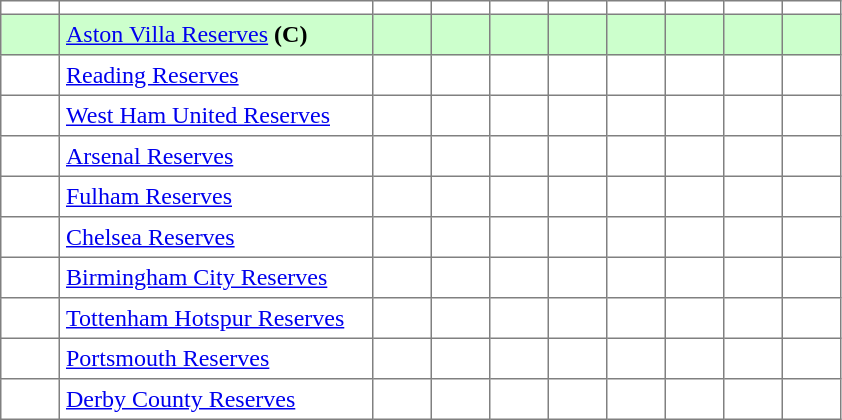<table class="toccolours" border="1" cellpadding="4" cellspacing="0" style="border-collapse: collapse; margin:0;">
<tr>
<th width=30></th>
<th width=200></th>
<th width=30></th>
<th width=30></th>
<th width=30></th>
<th width=30></th>
<th width=30></th>
<th width=30></th>
<th width=30></th>
<th width=30></th>
</tr>
<tr bgcolor=#ccffcc>
<td></td>
<td><a href='#'>Aston Villa Reserves</a> <strong>(C)</strong></td>
<td></td>
<td></td>
<td></td>
<td></td>
<td></td>
<td></td>
<td></td>
<td></td>
</tr>
<tr>
<td></td>
<td><a href='#'>Reading Reserves</a></td>
<td></td>
<td></td>
<td></td>
<td></td>
<td></td>
<td></td>
<td></td>
<td></td>
</tr>
<tr>
<td></td>
<td><a href='#'>West Ham United Reserves</a></td>
<td></td>
<td></td>
<td></td>
<td></td>
<td></td>
<td></td>
<td></td>
<td></td>
</tr>
<tr>
<td></td>
<td><a href='#'>Arsenal Reserves</a></td>
<td></td>
<td></td>
<td></td>
<td></td>
<td></td>
<td></td>
<td></td>
<td></td>
</tr>
<tr>
<td></td>
<td><a href='#'>Fulham Reserves</a></td>
<td></td>
<td></td>
<td></td>
<td></td>
<td></td>
<td></td>
<td></td>
<td></td>
</tr>
<tr>
<td></td>
<td><a href='#'>Chelsea Reserves</a></td>
<td></td>
<td></td>
<td></td>
<td></td>
<td></td>
<td></td>
<td></td>
<td></td>
</tr>
<tr>
<td></td>
<td><a href='#'>Birmingham City Reserves</a></td>
<td></td>
<td></td>
<td></td>
<td></td>
<td></td>
<td></td>
<td></td>
<td></td>
</tr>
<tr>
<td></td>
<td><a href='#'>Tottenham Hotspur Reserves</a></td>
<td></td>
<td></td>
<td></td>
<td></td>
<td></td>
<td></td>
<td></td>
<td></td>
</tr>
<tr>
<td></td>
<td><a href='#'>Portsmouth Reserves</a></td>
<td></td>
<td></td>
<td></td>
<td></td>
<td></td>
<td></td>
<td></td>
<td></td>
</tr>
<tr>
<td></td>
<td><a href='#'>Derby County Reserves</a></td>
<td></td>
<td></td>
<td></td>
<td></td>
<td></td>
<td></td>
<td></td>
<td></td>
</tr>
</table>
